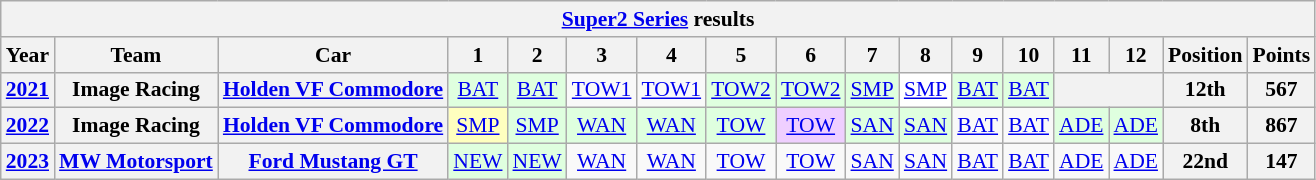<table class="wikitable" style="text-align:center; font-size:90%">
<tr>
<th colspan=45><a href='#'>Super2 Series</a> results</th>
</tr>
<tr>
<th>Year</th>
<th>Team</th>
<th>Car</th>
<th>1</th>
<th>2</th>
<th>3</th>
<th>4</th>
<th>5</th>
<th>6</th>
<th>7</th>
<th>8</th>
<th>9</th>
<th>10</th>
<th>11</th>
<th>12</th>
<th>Position</th>
<th>Points</th>
</tr>
<tr>
<th><a href='#'>2021</a></th>
<th>Image Racing</th>
<th><a href='#'>Holden VF Commodore</a></th>
<td style=background:#dfffdf><a href='#'>BAT</a><br></td>
<td style=background:#dfffdf><a href='#'>BAT</a><br></td>
<td style=background:#><a href='#'>TOW1</a><br></td>
<td style=background:#><a href='#'>TOW1</a><br></td>
<td style=background:#dfffdf><a href='#'>TOW2</a><br></td>
<td style=background:#dfffdf><a href='#'>TOW2</a><br></td>
<td style=background:#dfffdf><a href='#'>SMP</a><br></td>
<td style=background:#ffffff><a href='#'>SMP</a><br></td>
<td style=background:#dfffdf><a href='#'>BAT</a><br></td>
<td style=background:#dfffdf><a href='#'>BAT</a><br></td>
<th colspan=2></th>
<th>12th</th>
<th>567</th>
</tr>
<tr>
<th><a href='#'>2022</a></th>
<th>Image Racing</th>
<th><a href='#'>Holden VF Commodore</a></th>
<td style=background:#ffffbf><a href='#'>SMP</a><br></td>
<td style=background:#dfffdf><a href='#'>SMP</a><br></td>
<td style=background:#dfffdf><a href='#'>WAN</a><br></td>
<td style=background:#dfffdf><a href='#'>WAN</a><br></td>
<td style=background:#dfffdf><a href='#'>TOW</a><br></td>
<td style=background:#efcfff><a href='#'>TOW</a><br></td>
<td style=background:#dfffdf><a href='#'>SAN</a><br></td>
<td style=background:#dfffdf><a href='#'>SAN</a><br></td>
<td style=background:#><a href='#'>BAT</a><br></td>
<td style=background:#><a href='#'>BAT</a><br></td>
<td style=background:#dfffdf><a href='#'>ADE</a><br></td>
<td style=background:#dfffdf><a href='#'>ADE</a><br></td>
<th>8th</th>
<th>867</th>
</tr>
<tr>
<th><a href='#'>2023</a></th>
<th><a href='#'>MW Motorsport</a></th>
<th><a href='#'>Ford Mustang GT</a></th>
<td style=background:#dfffdf><a href='#'>NEW</a><br></td>
<td style=background:#dfffdf><a href='#'>NEW</a><br></td>
<td style=background:#><a href='#'>WAN</a><br></td>
<td style=background:#><a href='#'>WAN</a><br></td>
<td style=background:#><a href='#'>TOW</a><br></td>
<td style=background:#><a href='#'>TOW</a><br></td>
<td style=background:#><a href='#'>SAN</a><br></td>
<td style=background:#><a href='#'>SAN</a><br></td>
<td style=background:#><a href='#'>BAT</a><br></td>
<td style=background:#><a href='#'>BAT</a><br></td>
<td style=background:#><a href='#'>ADE</a><br></td>
<td style=background:#><a href='#'>ADE</a><br></td>
<th>22nd</th>
<th>147</th>
</tr>
</table>
